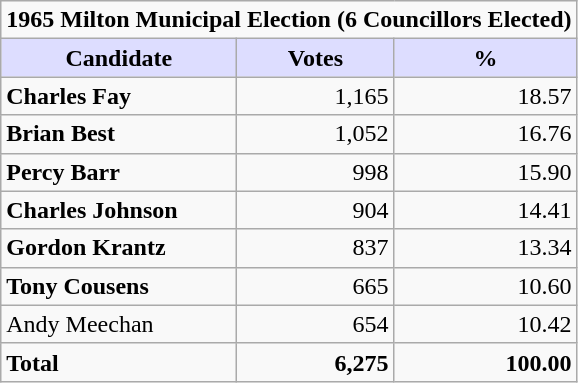<table class="wikitable sortable">
<tr>
<td colspan="3" style="text-align:center;"><strong>1965 Milton Municipal Election (6 Councillors Elected)</strong></td>
</tr>
<tr>
<th style="background:#ddf; width:150px;">Candidate</th>
<th style="background:#ddf;">Votes</th>
<th style="background:#ddf;">%</th>
</tr>
<tr>
<td><strong>Charles Fay</strong></td>
<td align=right>1,165</td>
<td align=right>18.57</td>
</tr>
<tr>
<td><strong>Brian Best</strong></td>
<td align=right>1,052</td>
<td align=right>16.76</td>
</tr>
<tr>
<td><strong>Percy Barr</strong></td>
<td align=right>998</td>
<td align=right>15.90</td>
</tr>
<tr>
<td><strong>Charles Johnson</strong></td>
<td align=right>904</td>
<td align=right>14.41</td>
</tr>
<tr>
<td><strong>Gordon Krantz</strong></td>
<td align=right>837</td>
<td align=right>13.34</td>
</tr>
<tr>
<td><strong>Tony Cousens</strong></td>
<td align=right>665</td>
<td align=right>10.60</td>
</tr>
<tr>
<td>Andy Meechan</td>
<td align=right>654</td>
<td align=right>10.42</td>
</tr>
<tr>
<td><strong>Total</strong></td>
<td align=right><strong>6,275</strong></td>
<td align=right><strong>100.00</strong></td>
</tr>
</table>
